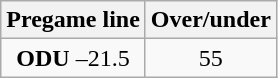<table class="wikitable">
<tr align="center">
<th style=>Pregame line</th>
<th style=>Over/under</th>
</tr>
<tr align="center">
<td><strong>ODU</strong> –21.5</td>
<td>55</td>
</tr>
</table>
